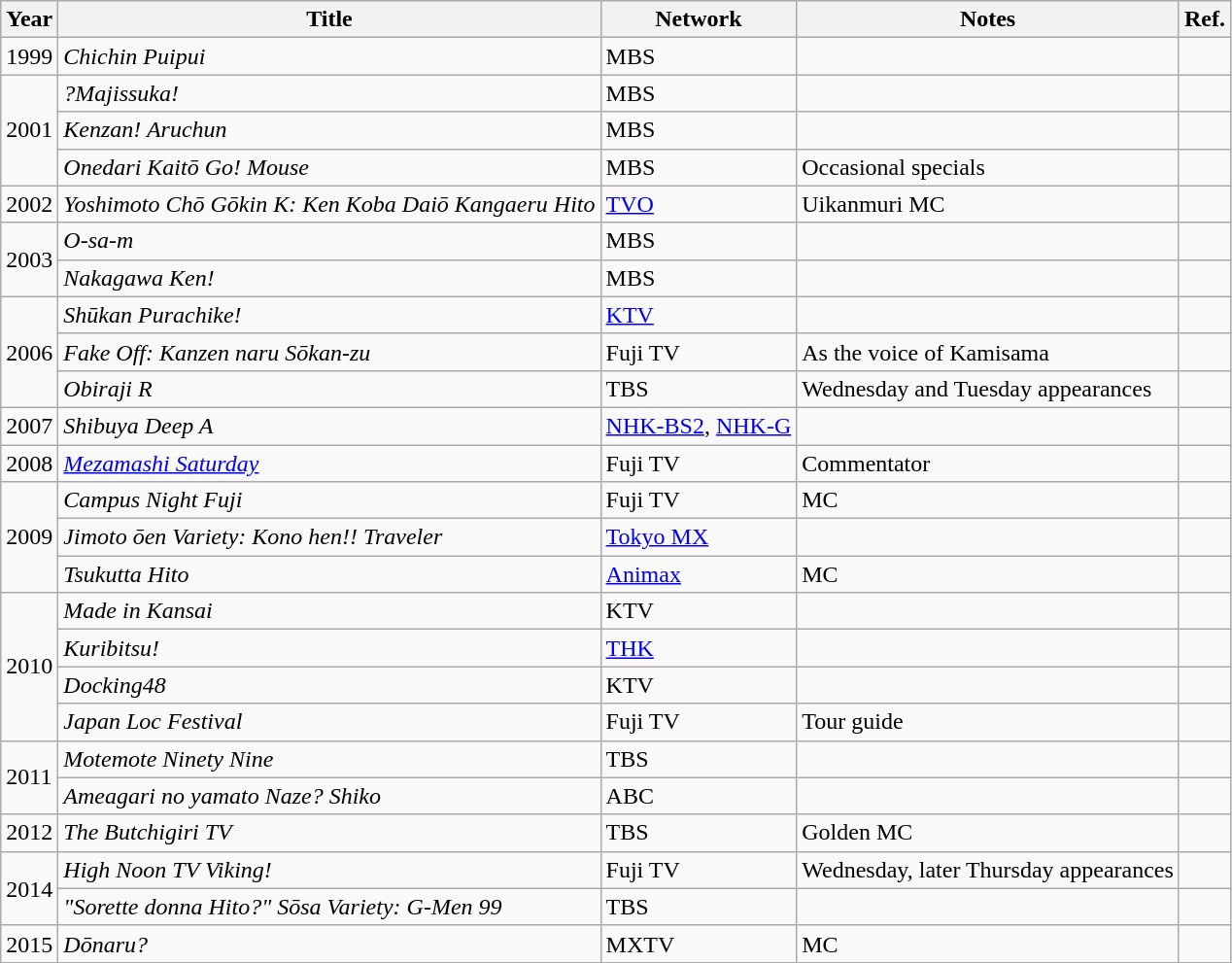<table class="wikitable">
<tr>
<th>Year</th>
<th>Title</th>
<th>Network</th>
<th>Notes</th>
<th>Ref.</th>
</tr>
<tr>
<td>1999</td>
<td><em>Chichin Puipui</em></td>
<td>MBS</td>
<td></td>
<td></td>
</tr>
<tr>
<td rowspan="3">2001</td>
<td><em>?Majissuka!</em></td>
<td>MBS</td>
<td></td>
<td></td>
</tr>
<tr>
<td><em>Kenzan! Aruchun</em></td>
<td>MBS</td>
<td></td>
<td></td>
</tr>
<tr>
<td><em>Onedari Kaitō Go! Mouse</em></td>
<td>MBS</td>
<td>Occasional specials</td>
<td></td>
</tr>
<tr>
<td>2002</td>
<td><em>Yoshimoto Chō Gōkin K: Ken Koba Daiō Kangaeru Hito</em></td>
<td><a href='#'>TVO</a></td>
<td>Uikanmuri MC</td>
<td></td>
</tr>
<tr>
<td rowspan="2">2003</td>
<td><em>O-sa-m</em></td>
<td>MBS</td>
<td></td>
<td></td>
</tr>
<tr>
<td><em>Nakagawa Ken!</em></td>
<td>MBS</td>
<td></td>
<td></td>
</tr>
<tr>
<td rowspan="3">2006</td>
<td><em>Shūkan Purachike!</em></td>
<td><a href='#'>KTV</a></td>
<td></td>
<td></td>
</tr>
<tr>
<td><em>Fake Off: Kanzen naru Sōkan-zu</em></td>
<td>Fuji TV</td>
<td>As the voice of Kamisama</td>
<td></td>
</tr>
<tr>
<td><em>Obiraji R</em></td>
<td>TBS</td>
<td>Wednesday and Tuesday appearances</td>
<td></td>
</tr>
<tr>
<td>2007</td>
<td><em>Shibuya Deep A</em></td>
<td><a href='#'>NHK-BS2</a>, <a href='#'>NHK-G</a></td>
<td></td>
<td></td>
</tr>
<tr>
<td>2008</td>
<td><em><a href='#'>Mezamashi Saturday</a></em></td>
<td>Fuji TV</td>
<td>Commentator</td>
<td></td>
</tr>
<tr>
<td rowspan="3">2009</td>
<td><em>Campus Night Fuji</em></td>
<td>Fuji TV</td>
<td>MC</td>
<td></td>
</tr>
<tr>
<td><em>Jimoto ōen Variety: Kono hen!! Traveler</em></td>
<td><a href='#'>Tokyo MX</a></td>
<td></td>
<td></td>
</tr>
<tr>
<td><em>Tsukutta Hito</em></td>
<td><a href='#'>Animax</a></td>
<td>MC</td>
<td></td>
</tr>
<tr>
<td rowspan="4">2010</td>
<td><em>Made in Kansai</em></td>
<td>KTV</td>
<td></td>
<td></td>
</tr>
<tr>
<td><em>Kuribitsu!</em></td>
<td><a href='#'>THK</a></td>
<td></td>
<td></td>
</tr>
<tr>
<td><em>Docking48</em></td>
<td>KTV</td>
<td></td>
<td></td>
</tr>
<tr>
<td><em>Japan Loc Festival</em></td>
<td>Fuji TV</td>
<td>Tour guide</td>
<td></td>
</tr>
<tr>
<td rowspan="2">2011</td>
<td><em>Motemote Ninety Nine</em></td>
<td>TBS</td>
<td></td>
<td></td>
</tr>
<tr>
<td><em>Ameagari no yamato Naze? Shiko</em></td>
<td>ABC</td>
<td></td>
<td></td>
</tr>
<tr>
<td>2012</td>
<td><em>The Butchigiri TV</em></td>
<td>TBS</td>
<td>Golden MC</td>
<td></td>
</tr>
<tr>
<td rowspan="2">2014</td>
<td><em>High Noon TV Viking!</em></td>
<td>Fuji TV</td>
<td>Wednesday, later Thursday appearances</td>
<td></td>
</tr>
<tr>
<td><em>"Sorette donna Hito?" Sōsa Variety: G-Men 99</em></td>
<td>TBS</td>
<td></td>
<td></td>
</tr>
<tr>
<td>2015</td>
<td><em>Dōnaru?</em></td>
<td>MXTV</td>
<td>MC</td>
<td></td>
</tr>
</table>
